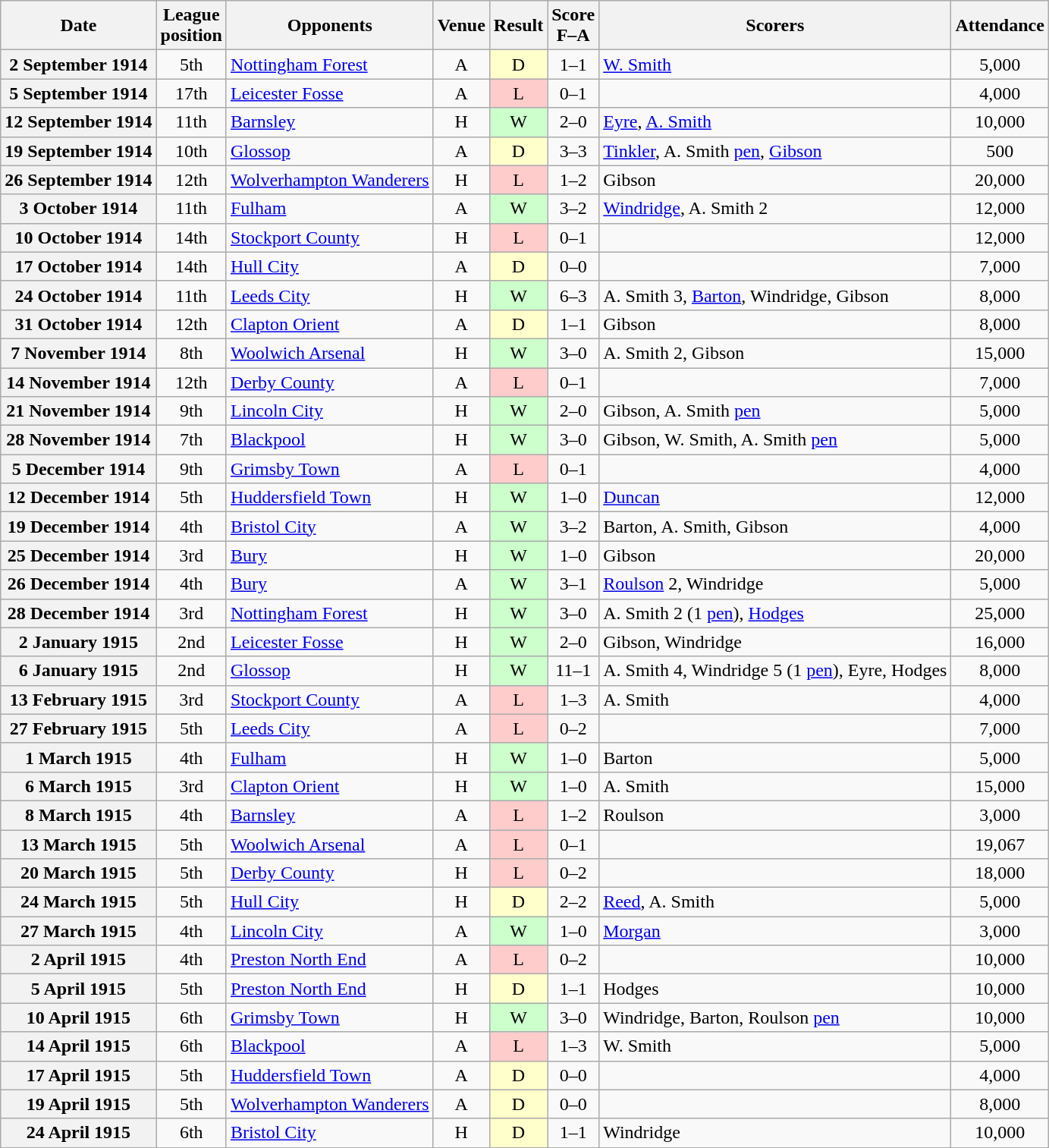<table class="wikitable plainrowheaders" style="text-align:center">
<tr>
<th scope="col">Date</th>
<th scope="col">League<br>position</th>
<th scope="col">Opponents</th>
<th scope="col">Venue</th>
<th scope="col">Result</th>
<th scope="col">Score<br>F–A</th>
<th scope="col">Scorers</th>
<th scope="col">Attendance</th>
</tr>
<tr>
<th scope="row">2 September 1914</th>
<td>5th</td>
<td align="left"><a href='#'>Nottingham Forest</a></td>
<td>A</td>
<td style=background:#ffc>D</td>
<td>1–1</td>
<td align="left"><a href='#'>W. Smith</a></td>
<td>5,000</td>
</tr>
<tr>
<th scope="row">5 September 1914</th>
<td>17th</td>
<td align="left"><a href='#'>Leicester Fosse</a></td>
<td>A</td>
<td style=background:#fcc>L</td>
<td>0–1</td>
<td></td>
<td>4,000</td>
</tr>
<tr>
<th scope="row">12 September 1914</th>
<td>11th</td>
<td align="left"><a href='#'>Barnsley</a></td>
<td>H</td>
<td style=background:#cfc>W</td>
<td>2–0</td>
<td align="left"><a href='#'>Eyre</a>, <a href='#'>A. Smith</a></td>
<td>10,000</td>
</tr>
<tr>
<th scope="row">19 September 1914</th>
<td>10th</td>
<td align="left"><a href='#'>Glossop</a></td>
<td>A</td>
<td style=background:#ffc>D</td>
<td>3–3</td>
<td align="left"><a href='#'>Tinkler</a>, A. Smith <a href='#'>pen</a>, <a href='#'>Gibson</a></td>
<td>500</td>
</tr>
<tr>
<th scope="row">26 September 1914</th>
<td>12th</td>
<td align="left"><a href='#'>Wolverhampton Wanderers</a></td>
<td>H</td>
<td style=background:#fcc>L</td>
<td>1–2</td>
<td align="left">Gibson</td>
<td>20,000</td>
</tr>
<tr>
<th scope="row">3 October 1914</th>
<td>11th</td>
<td align="left"><a href='#'>Fulham</a></td>
<td>A</td>
<td style=background:#cfc>W</td>
<td>3–2</td>
<td align="left"><a href='#'>Windridge</a>, A. Smith 2</td>
<td>12,000</td>
</tr>
<tr>
<th scope="row">10 October 1914</th>
<td>14th</td>
<td align="left"><a href='#'>Stockport County</a></td>
<td>H</td>
<td style=background:#fcc>L</td>
<td>0–1</td>
<td></td>
<td>12,000</td>
</tr>
<tr>
<th scope="row">17 October 1914</th>
<td>14th</td>
<td align="left"><a href='#'>Hull City</a></td>
<td>A</td>
<td style=background:#ffc>D</td>
<td>0–0</td>
<td></td>
<td>7,000</td>
</tr>
<tr>
<th scope="row">24 October 1914</th>
<td>11th</td>
<td align="left"><a href='#'>Leeds City</a></td>
<td>H</td>
<td style=background:#cfc>W</td>
<td>6–3</td>
<td align="left">A. Smith 3, <a href='#'>Barton</a>, Windridge, Gibson</td>
<td>8,000</td>
</tr>
<tr>
<th scope="row">31 October 1914</th>
<td>12th</td>
<td align="left"><a href='#'>Clapton Orient</a></td>
<td>A</td>
<td style=background:#ffc>D</td>
<td>1–1</td>
<td align="left">Gibson</td>
<td>8,000</td>
</tr>
<tr>
<th scope="row">7 November 1914</th>
<td>8th</td>
<td align="left"><a href='#'>Woolwich Arsenal</a></td>
<td>H</td>
<td style=background:#cfc>W</td>
<td>3–0</td>
<td align="left">A. Smith 2, Gibson</td>
<td>15,000</td>
</tr>
<tr>
<th scope="row">14 November 1914</th>
<td>12th</td>
<td align="left"><a href='#'>Derby County</a></td>
<td>A</td>
<td style=background:#fcc>L</td>
<td>0–1</td>
<td></td>
<td>7,000</td>
</tr>
<tr>
<th scope="row">21 November 1914</th>
<td>9th</td>
<td align="left"><a href='#'>Lincoln City</a></td>
<td>H</td>
<td style=background:#cfc>W</td>
<td>2–0</td>
<td align="left">Gibson, A. Smith <a href='#'>pen</a></td>
<td>5,000</td>
</tr>
<tr>
<th scope="row">28 November 1914</th>
<td>7th</td>
<td align="left"><a href='#'>Blackpool</a></td>
<td>H</td>
<td style=background:#cfc>W</td>
<td>3–0</td>
<td align="left">Gibson, W. Smith, A. Smith <a href='#'>pen</a></td>
<td>5,000</td>
</tr>
<tr>
<th scope="row">5 December 1914</th>
<td>9th</td>
<td align="left"><a href='#'>Grimsby Town</a></td>
<td>A</td>
<td style=background:#fcc>L</td>
<td>0–1</td>
<td></td>
<td>4,000</td>
</tr>
<tr>
<th scope="row">12 December 1914</th>
<td>5th</td>
<td align="left"><a href='#'>Huddersfield Town</a></td>
<td>H</td>
<td style=background:#cfc>W</td>
<td>1–0</td>
<td align="left"><a href='#'>Duncan</a></td>
<td>12,000</td>
</tr>
<tr>
<th scope="row">19 December 1914</th>
<td>4th</td>
<td align="left"><a href='#'>Bristol City</a></td>
<td>A</td>
<td style=background:#cfc>W</td>
<td>3–2</td>
<td align="left">Barton, A. Smith, Gibson</td>
<td>4,000</td>
</tr>
<tr>
<th scope="row">25 December 1914</th>
<td>3rd</td>
<td align="left"><a href='#'>Bury</a></td>
<td>H</td>
<td style=background:#cfc>W</td>
<td>1–0</td>
<td align="left">Gibson</td>
<td>20,000</td>
</tr>
<tr>
<th scope="row">26 December 1914</th>
<td>4th</td>
<td align="left"><a href='#'>Bury</a></td>
<td>A</td>
<td style=background:#cfc>W</td>
<td>3–1</td>
<td align="left"><a href='#'>Roulson</a> 2, Windridge</td>
<td>5,000</td>
</tr>
<tr>
<th scope="row">28 December 1914</th>
<td>3rd</td>
<td align="left"><a href='#'>Nottingham Forest</a></td>
<td>H</td>
<td style=background:#cfc>W</td>
<td>3–0</td>
<td align="left">A. Smith 2 (1 <a href='#'>pen</a>), <a href='#'>Hodges</a></td>
<td>25,000</td>
</tr>
<tr>
<th scope="row">2 January 1915</th>
<td>2nd</td>
<td align="left"><a href='#'>Leicester Fosse</a></td>
<td>H</td>
<td style=background:#cfc>W</td>
<td>2–0</td>
<td align="left">Gibson, Windridge</td>
<td>16,000</td>
</tr>
<tr>
<th scope="row">6 January 1915</th>
<td>2nd</td>
<td align="left"><a href='#'>Glossop</a></td>
<td>H</td>
<td style=background:#cfc>W</td>
<td>11–1</td>
<td align="left">A. Smith 4, Windridge 5 (1 <a href='#'>pen</a>), Eyre, Hodges</td>
<td>8,000</td>
</tr>
<tr>
<th scope="row">13 February 1915</th>
<td>3rd</td>
<td align="left"><a href='#'>Stockport County</a></td>
<td>A</td>
<td style=background:#fcc>L</td>
<td>1–3</td>
<td align="left">A. Smith</td>
<td>4,000</td>
</tr>
<tr>
<th scope="row">27 February 1915</th>
<td>5th</td>
<td align="left"><a href='#'>Leeds City</a></td>
<td>A</td>
<td style=background:#fcc>L</td>
<td>0–2</td>
<td></td>
<td>7,000</td>
</tr>
<tr>
<th scope="row">1 March 1915</th>
<td>4th</td>
<td align="left"><a href='#'>Fulham</a></td>
<td>H</td>
<td style=background:#cfc>W</td>
<td>1–0</td>
<td align="left">Barton</td>
<td>5,000</td>
</tr>
<tr>
<th scope="row">6 March 1915</th>
<td>3rd</td>
<td align="left"><a href='#'>Clapton Orient</a></td>
<td>H</td>
<td style=background:#cfc>W</td>
<td>1–0</td>
<td align="left">A. Smith</td>
<td>15,000</td>
</tr>
<tr>
<th scope="row">8 March 1915</th>
<td>4th</td>
<td align="left"><a href='#'>Barnsley</a></td>
<td>A</td>
<td style=background:#fcc>L</td>
<td>1–2</td>
<td align="left">Roulson</td>
<td>3,000</td>
</tr>
<tr>
<th scope="row">13 March 1915</th>
<td>5th</td>
<td align="left"><a href='#'>Woolwich Arsenal</a></td>
<td>A</td>
<td style=background:#fcc>L</td>
<td>0–1</td>
<td></td>
<td>19,067</td>
</tr>
<tr>
<th scope="row">20 March 1915</th>
<td>5th</td>
<td align="left"><a href='#'>Derby County</a></td>
<td>H</td>
<td style=background:#fcc>L</td>
<td>0–2</td>
<td></td>
<td>18,000</td>
</tr>
<tr>
<th scope="row">24 March 1915</th>
<td>5th</td>
<td align="left"><a href='#'>Hull City</a></td>
<td>H</td>
<td style=background:#ffc>D</td>
<td>2–2</td>
<td align="left"><a href='#'>Reed</a>, A. Smith</td>
<td>5,000</td>
</tr>
<tr>
<th scope="row">27 March 1915</th>
<td>4th</td>
<td align="left"><a href='#'>Lincoln City</a></td>
<td>A</td>
<td style=background:#cfc>W</td>
<td>1–0</td>
<td align="left"><a href='#'>Morgan</a></td>
<td>3,000</td>
</tr>
<tr>
<th scope="row">2 April 1915</th>
<td>4th</td>
<td align="left"><a href='#'>Preston North End</a></td>
<td>A</td>
<td style=background:#fcc>L</td>
<td>0–2</td>
<td></td>
<td>10,000</td>
</tr>
<tr>
<th scope="row">5 April 1915</th>
<td>5th</td>
<td align="left"><a href='#'>Preston North End</a></td>
<td>H</td>
<td style=background:#ffc>D</td>
<td>1–1</td>
<td align="left">Hodges</td>
<td>10,000</td>
</tr>
<tr>
<th scope="row">10 April 1915</th>
<td>6th</td>
<td align="left"><a href='#'>Grimsby Town</a></td>
<td>H</td>
<td style=background:#cfc>W</td>
<td>3–0</td>
<td align="left">Windridge, Barton, Roulson <a href='#'>pen</a></td>
<td>10,000</td>
</tr>
<tr>
<th scope="row">14 April 1915</th>
<td>6th</td>
<td align="left"><a href='#'>Blackpool</a></td>
<td>A</td>
<td style=background:#fcc>L</td>
<td>1–3</td>
<td align="left">W. Smith</td>
<td>5,000</td>
</tr>
<tr>
<th scope="row">17 April 1915</th>
<td>5th</td>
<td align="left"><a href='#'>Huddersfield Town</a></td>
<td>A</td>
<td style=background:#ffc>D</td>
<td>0–0</td>
<td></td>
<td>4,000</td>
</tr>
<tr>
<th scope="row">19 April 1915</th>
<td>5th</td>
<td align="left"><a href='#'>Wolverhampton Wanderers</a></td>
<td>A</td>
<td style=background:#ffc>D</td>
<td>0–0</td>
<td></td>
<td>8,000</td>
</tr>
<tr>
<th scope="row">24 April 1915</th>
<td>6th</td>
<td align="left"><a href='#'>Bristol City</a></td>
<td>H</td>
<td style=background:#ffc>D</td>
<td>1–1</td>
<td align="left">Windridge</td>
<td>10,000</td>
</tr>
</table>
